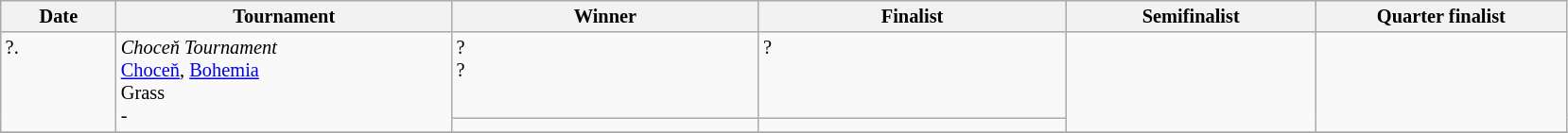<table class="wikitable" style="font-size:85%;">
<tr>
<th width="75">Date</th>
<th width="230">Tournament</th>
<th width="210">Winner</th>
<th width="210">Finalist</th>
<th width="170">Semifinalist</th>
<th width="170">Quarter finalist</th>
</tr>
<tr valign=top>
<td rowspan=2>?.</td>
<td rowspan=2><em>Choceň Tournament</em> <br><a href='#'>Choceň</a>, <a href='#'>Bohemia</a><br>Grass<br> -</td>
<td>?<br>?</td>
<td>?</td>
<td rowspan=2></td>
<td rowspan=2></td>
</tr>
<tr valign=top>
<td></td>
<td></td>
</tr>
<tr valign=top>
</tr>
</table>
